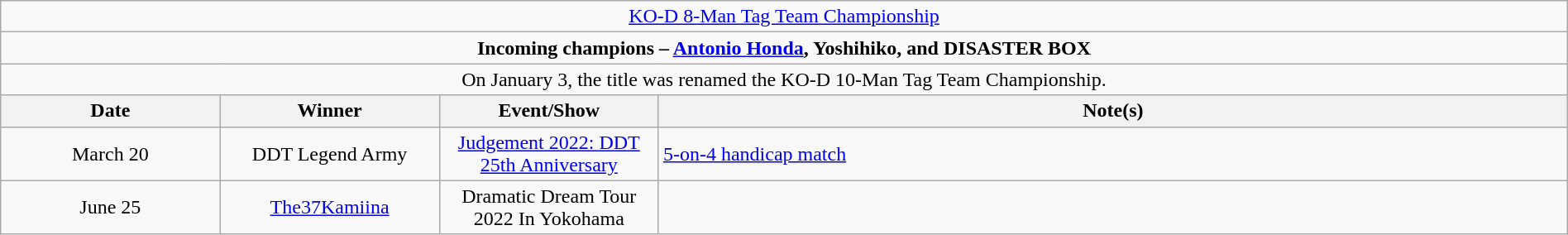<table class="wikitable" style="text-align:center; width:100%;">
<tr>
<td colspan="4" style="text-align: center;"><a href='#'>KO-D 8-Man Tag Team Championship</a></td>
</tr>
<tr>
<td colspan="4" style="text-align: center;"><strong>Incoming champions – <a href='#'>Antonio Honda</a>, Yoshihiko, and DISASTER BOX </strong></td>
</tr>
<tr>
<td colspan="4" style="text-align: center;">On January 3, the title was renamed the KO-D 10-Man Tag Team Championship.</td>
</tr>
<tr>
<th width=14%>Date</th>
<th width=14%>Winner</th>
<th width=14%>Event/Show</th>
<th width=58%>Note(s)</th>
</tr>
<tr>
<td>March 20</td>
<td>DDT Legend Army<br></td>
<td><a href='#'>Judgement 2022: DDT 25th Anniversary</a></td>
<td align=left><a href='#'>5-on-4 handicap match</a></td>
</tr>
<tr>
<td>June 25</td>
<td><a href='#'>The37Kamiina</a><br></td>
<td>Dramatic Dream Tour 2022 In Yokohama</td>
<td></td>
</tr>
</table>
